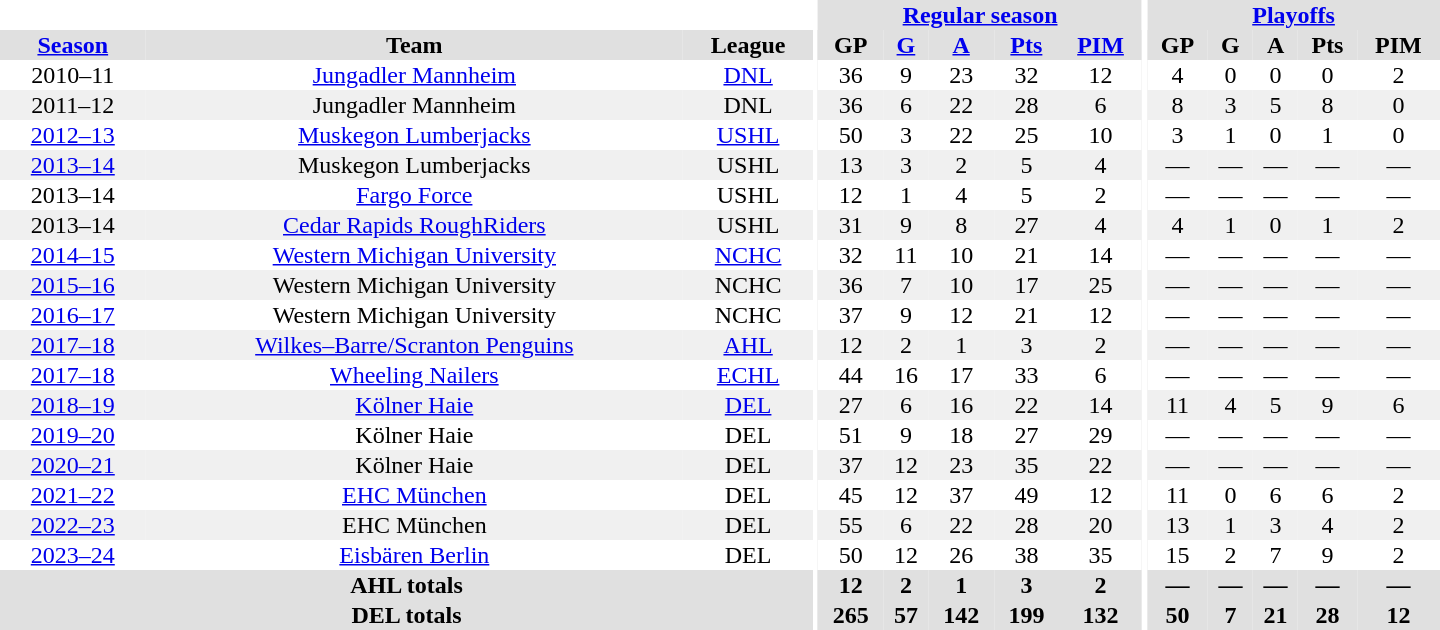<table border="0" cellpadding="1" cellspacing="0" style="text-align:center; width:60em">
<tr bgcolor="#e0e0e0">
<th colspan="3" bgcolor="#ffffff"></th>
<th rowspan="99" bgcolor="#ffffff"></th>
<th colspan="5"><a href='#'>Regular season</a></th>
<th rowspan="99" bgcolor="#ffffff"></th>
<th colspan="5"><a href='#'>Playoffs</a></th>
</tr>
<tr bgcolor="#e0e0e0">
<th><a href='#'>Season</a></th>
<th>Team</th>
<th>League</th>
<th>GP</th>
<th><a href='#'>G</a></th>
<th><a href='#'>A</a></th>
<th><a href='#'>Pts</a></th>
<th><a href='#'>PIM</a></th>
<th>GP</th>
<th>G</th>
<th>A</th>
<th>Pts</th>
<th>PIM</th>
</tr>
<tr>
<td>2010–11</td>
<td><a href='#'>Jungadler Mannheim</a></td>
<td><a href='#'>DNL</a></td>
<td>36</td>
<td>9</td>
<td>23</td>
<td>32</td>
<td>12</td>
<td>4</td>
<td>0</td>
<td>0</td>
<td>0</td>
<td>2</td>
</tr>
<tr bgcolor="#f0f0f0">
<td>2011–12</td>
<td>Jungadler Mannheim</td>
<td>DNL</td>
<td>36</td>
<td>6</td>
<td>22</td>
<td>28</td>
<td>6</td>
<td>8</td>
<td>3</td>
<td>5</td>
<td>8</td>
<td>0</td>
</tr>
<tr>
<td><a href='#'>2012–13</a></td>
<td><a href='#'>Muskegon Lumberjacks</a></td>
<td><a href='#'>USHL</a></td>
<td>50</td>
<td>3</td>
<td>22</td>
<td>25</td>
<td>10</td>
<td>3</td>
<td>1</td>
<td>0</td>
<td>1</td>
<td>0</td>
</tr>
<tr bgcolor="#f0f0f0">
<td><a href='#'>2013–14</a></td>
<td>Muskegon Lumberjacks</td>
<td>USHL</td>
<td>13</td>
<td>3</td>
<td>2</td>
<td>5</td>
<td>4</td>
<td>—</td>
<td>—</td>
<td>—</td>
<td>—</td>
<td>—</td>
</tr>
<tr>
<td>2013–14</td>
<td><a href='#'>Fargo Force</a></td>
<td>USHL</td>
<td>12</td>
<td>1</td>
<td>4</td>
<td>5</td>
<td>2</td>
<td>—</td>
<td>—</td>
<td>—</td>
<td>—</td>
<td>—</td>
</tr>
<tr bgcolor="#f0f0f0">
<td>2013–14</td>
<td><a href='#'>Cedar Rapids RoughRiders</a></td>
<td>USHL</td>
<td>31</td>
<td>9</td>
<td>8</td>
<td>27</td>
<td>4</td>
<td>4</td>
<td>1</td>
<td>0</td>
<td>1</td>
<td>2</td>
</tr>
<tr>
<td><a href='#'>2014–15</a></td>
<td><a href='#'>Western Michigan University</a></td>
<td><a href='#'>NCHC</a></td>
<td>32</td>
<td>11</td>
<td>10</td>
<td>21</td>
<td>14</td>
<td>—</td>
<td>—</td>
<td>—</td>
<td>—</td>
<td>—</td>
</tr>
<tr bgcolor="#f0f0f0">
<td><a href='#'>2015–16</a></td>
<td>Western Michigan University</td>
<td>NCHC</td>
<td>36</td>
<td>7</td>
<td>10</td>
<td>17</td>
<td>25</td>
<td>—</td>
<td>—</td>
<td>—</td>
<td>—</td>
<td>—</td>
</tr>
<tr>
<td><a href='#'>2016–17</a></td>
<td>Western Michigan University</td>
<td>NCHC</td>
<td>37</td>
<td>9</td>
<td>12</td>
<td>21</td>
<td>12</td>
<td>—</td>
<td>—</td>
<td>—</td>
<td>—</td>
<td>—</td>
</tr>
<tr bgcolor="#f0f0f0">
<td><a href='#'>2017–18</a></td>
<td><a href='#'>Wilkes–Barre/Scranton Penguins</a></td>
<td><a href='#'>AHL</a></td>
<td>12</td>
<td>2</td>
<td>1</td>
<td>3</td>
<td>2</td>
<td>—</td>
<td>—</td>
<td>—</td>
<td>—</td>
<td>—</td>
</tr>
<tr>
<td><a href='#'>2017–18</a></td>
<td><a href='#'>Wheeling Nailers</a></td>
<td><a href='#'>ECHL</a></td>
<td>44</td>
<td>16</td>
<td>17</td>
<td>33</td>
<td>6</td>
<td>—</td>
<td>—</td>
<td>—</td>
<td>—</td>
<td>—</td>
</tr>
<tr bgcolor="#f0f0f0">
<td><a href='#'>2018–19</a></td>
<td><a href='#'>Kölner Haie</a></td>
<td><a href='#'>DEL</a></td>
<td>27</td>
<td>6</td>
<td>16</td>
<td>22</td>
<td>14</td>
<td>11</td>
<td>4</td>
<td>5</td>
<td>9</td>
<td>6</td>
</tr>
<tr>
<td><a href='#'>2019–20</a></td>
<td>Kölner Haie</td>
<td>DEL</td>
<td>51</td>
<td>9</td>
<td>18</td>
<td>27</td>
<td>29</td>
<td>—</td>
<td>—</td>
<td>—</td>
<td>—</td>
<td>—</td>
</tr>
<tr bgcolor="#f0f0f0">
<td><a href='#'>2020–21</a></td>
<td>Kölner Haie</td>
<td>DEL</td>
<td>37</td>
<td>12</td>
<td>23</td>
<td>35</td>
<td>22</td>
<td>—</td>
<td>—</td>
<td>—</td>
<td>—</td>
<td>—</td>
</tr>
<tr>
<td><a href='#'>2021–22</a></td>
<td><a href='#'>EHC München</a></td>
<td>DEL</td>
<td>45</td>
<td>12</td>
<td>37</td>
<td>49</td>
<td>12</td>
<td>11</td>
<td>0</td>
<td>6</td>
<td>6</td>
<td>2</td>
</tr>
<tr bgcolor="#f0f0f0">
<td><a href='#'>2022–23</a></td>
<td>EHC München</td>
<td>DEL</td>
<td>55</td>
<td>6</td>
<td>22</td>
<td>28</td>
<td>20</td>
<td>13</td>
<td>1</td>
<td>3</td>
<td>4</td>
<td>2</td>
</tr>
<tr>
<td><a href='#'>2023–24</a></td>
<td><a href='#'>Eisbären Berlin</a></td>
<td>DEL</td>
<td>50</td>
<td>12</td>
<td>26</td>
<td>38</td>
<td>35</td>
<td>15</td>
<td>2</td>
<td>7</td>
<td>9</td>
<td>2</td>
</tr>
<tr bgcolor="#e0e0e0">
<th colspan="3">AHL totals</th>
<th>12</th>
<th>2</th>
<th>1</th>
<th>3</th>
<th>2</th>
<th>—</th>
<th>—</th>
<th>—</th>
<th>—</th>
<th>—</th>
</tr>
<tr bgcolor="#e0e0e0">
<th colspan="3">DEL totals</th>
<th>265</th>
<th>57</th>
<th>142</th>
<th>199</th>
<th>132</th>
<th>50</th>
<th>7</th>
<th>21</th>
<th>28</th>
<th>12</th>
</tr>
</table>
